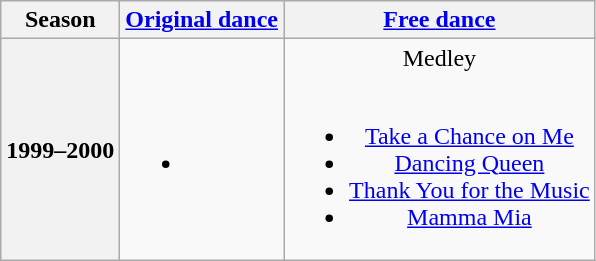<table class=wikitable style=text-align:center>
<tr>
<th>Season</th>
<th><a href='#'>Original dance</a></th>
<th><a href='#'>Free dance</a></th>
</tr>
<tr>
<th>1999–2000 <br> </th>
<td><br><ul><li></li></ul></td>
<td>Medley <br><br><ul><li><a href='#'>Take a Chance on Me</a></li><li><a href='#'>Dancing Queen</a></li><li><a href='#'>Thank You for the Music</a></li><li><a href='#'>Mamma Mia</a></li></ul></td>
</tr>
</table>
